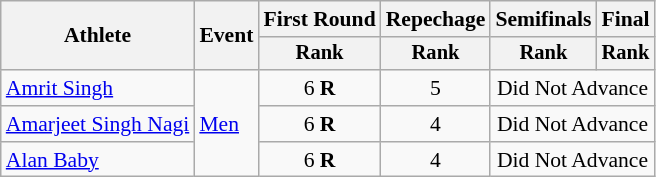<table class=wikitable style="text-align:center; font-size:90%">
<tr>
<th rowspan="2">Athlete</th>
<th rowspan="2">Event</th>
<th>First Round</th>
<th>Repechage</th>
<th>Semifinals</th>
<th>Final</th>
</tr>
<tr style="font-size:95%">
<th>Rank</th>
<th>Rank</th>
<th>Rank</th>
<th>Rank</th>
</tr>
<tr>
<td align=left><a href='#'>Amrit Singh</a></td>
<td rowspan=3 align=left><a href='#'>Men</a></td>
<td>6 <strong>R</strong></td>
<td>5</td>
<td colspan="4">Did Not Advance</td>
</tr>
<tr>
<td align=left><a href='#'>Amarjeet Singh Nagi</a></td>
<td>6 <strong>R</strong></td>
<td>4</td>
<td colspan="4">Did Not Advance</td>
</tr>
<tr>
<td align=left><a href='#'>Alan Baby</a></td>
<td>6 <strong>R</strong></td>
<td>4</td>
<td colspan="4">Did Not Advance</td>
</tr>
</table>
